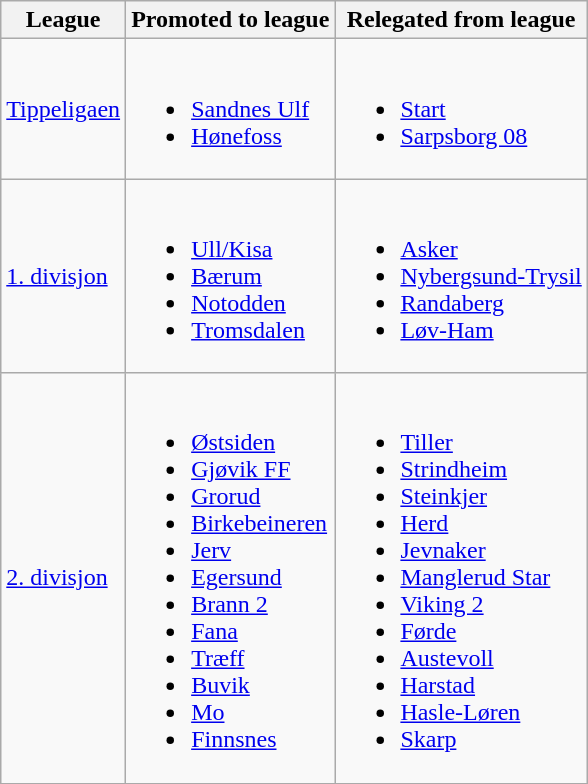<table class="wikitable">
<tr>
<th>League</th>
<th>Promoted to league</th>
<th>Relegated from league</th>
</tr>
<tr>
<td><a href='#'>Tippeligaen</a></td>
<td><br><ul><li><a href='#'>Sandnes Ulf</a></li><li><a href='#'>Hønefoss</a></li></ul></td>
<td><br><ul><li><a href='#'>Start</a></li><li><a href='#'>Sarpsborg 08</a></li></ul></td>
</tr>
<tr>
<td><a href='#'>1. divisjon</a></td>
<td><br><ul><li><a href='#'>Ull/Kisa</a></li><li><a href='#'>Bærum</a></li><li><a href='#'>Notodden</a></li><li><a href='#'>Tromsdalen</a></li></ul></td>
<td><br><ul><li><a href='#'>Asker</a></li><li><a href='#'>Nybergsund-Trysil</a></li><li><a href='#'>Randaberg</a></li><li><a href='#'>Løv-Ham</a></li></ul></td>
</tr>
<tr>
<td><a href='#'>2. divisjon</a></td>
<td><br><ul><li><a href='#'>Østsiden</a></li><li><a href='#'>Gjøvik FF</a></li><li><a href='#'>Grorud</a></li><li><a href='#'>Birkebeineren</a></li><li><a href='#'>Jerv</a></li><li><a href='#'>Egersund</a></li><li><a href='#'>Brann 2</a></li><li><a href='#'>Fana</a></li><li><a href='#'>Træff</a></li><li><a href='#'>Buvik</a></li><li><a href='#'>Mo</a></li><li><a href='#'>Finnsnes</a></li></ul></td>
<td><br><ul><li><a href='#'>Tiller</a></li><li><a href='#'>Strindheim</a></li><li><a href='#'>Steinkjer</a></li><li><a href='#'>Herd</a></li><li><a href='#'>Jevnaker</a></li><li><a href='#'>Manglerud Star</a></li><li><a href='#'>Viking 2</a></li><li><a href='#'>Førde</a></li><li><a href='#'>Austevoll</a></li><li><a href='#'>Harstad</a></li><li><a href='#'>Hasle-Løren</a></li><li><a href='#'>Skarp</a></li></ul></td>
</tr>
</table>
